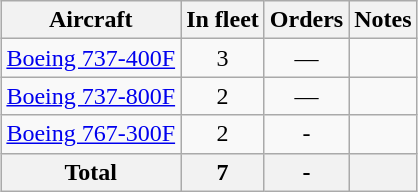<table class="wikitable" style="border-collapse:collapse;margin:1em auto">
<tr>
<th>Aircraft</th>
<th>In fleet</th>
<th>Orders</th>
<th>Notes</th>
</tr>
<tr>
<td><a href='#'>Boeing 737-400F</a></td>
<td align="center">3</td>
<td align="center">—</td>
<td></td>
</tr>
<tr>
<td><a href='#'>Boeing 737-800F</a></td>
<td align="center">2</td>
<td align="center">—</td>
<td></td>
</tr>
<tr>
<td><a href='#'> Boeing 767-300F</a></td>
<td align="center">2</td>
<td align="center">-</td>
<td></td>
</tr>
<tr>
<th>Total</th>
<th>7</th>
<th>-</th>
<th colspan="2"></th>
</tr>
</table>
